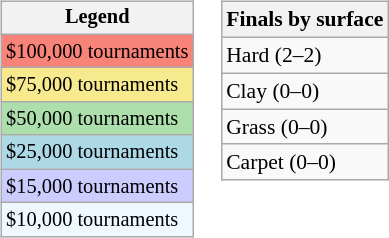<table>
<tr valign=top>
<td><br><table class=wikitable style="font-size:85%">
<tr>
<th>Legend</th>
</tr>
<tr style="background:#f88379;">
<td>$100,000 tournaments</td>
</tr>
<tr style="background:#f7e98e;">
<td>$75,000 tournaments</td>
</tr>
<tr style="background:#addfad;">
<td>$50,000 tournaments</td>
</tr>
<tr style="background:lightblue;">
<td>$25,000 tournaments</td>
</tr>
<tr style="background:#ccccff;">
<td>$15,000 tournaments</td>
</tr>
<tr style="background:#f0f8ff;">
<td>$10,000 tournaments</td>
</tr>
</table>
</td>
<td><br><table class=wikitable style="font-size:90%">
<tr>
<th>Finals by surface</th>
</tr>
<tr>
<td>Hard (2–2)</td>
</tr>
<tr>
<td>Clay (0–0)</td>
</tr>
<tr>
<td>Grass (0–0)</td>
</tr>
<tr>
<td>Carpet (0–0)</td>
</tr>
</table>
</td>
</tr>
</table>
